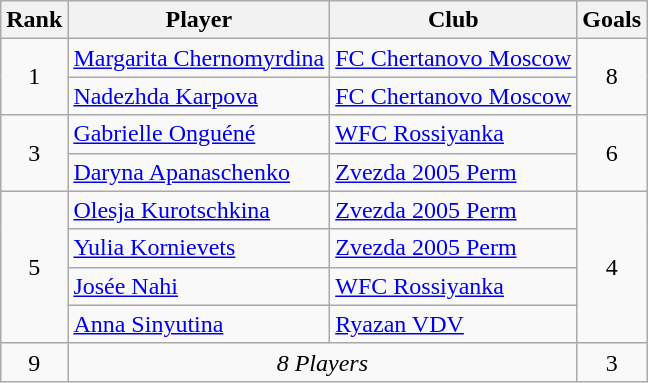<table class="wikitable" style="text-align:center">
<tr>
<th>Rank</th>
<th>Player</th>
<th>Club</th>
<th>Goals</th>
</tr>
<tr>
<td rowspan=2>1</td>
<td align="left"> <a href='#'>Margarita Chernomyrdina</a></td>
<td align="left"><a href='#'>FC Chertanovo Moscow</a></td>
<td rowspan=2>8</td>
</tr>
<tr>
<td align="left"> <a href='#'>Nadezhda Karpova</a></td>
<td align="left"><a href='#'>FC Chertanovo Moscow</a></td>
</tr>
<tr>
<td rowspan=2>3</td>
<td align="left"> <a href='#'>Gabrielle Onguéné</a></td>
<td align="left"><a href='#'>WFC Rossiyanka</a></td>
<td rowspan=2>6</td>
</tr>
<tr>
<td align="left"> <a href='#'>Daryna Apanaschenko</a></td>
<td align="left"><a href='#'>Zvezda 2005 Perm</a></td>
</tr>
<tr>
<td rowspan=4>5</td>
<td align="left"> <a href='#'>Olesja Kurotschkina</a></td>
<td align="left"><a href='#'>Zvezda 2005 Perm</a></td>
<td rowspan=4>4</td>
</tr>
<tr>
<td align="left"> <a href='#'>Yulia Kornievets</a></td>
<td align="left"><a href='#'>Zvezda 2005 Perm</a></td>
</tr>
<tr>
<td align="left"> <a href='#'>Josée Nahi</a></td>
<td align="left"><a href='#'>WFC Rossiyanka</a></td>
</tr>
<tr>
<td align="left"> <a href='#'>Anna Sinyutina</a></td>
<td align="left"><a href='#'>Ryazan VDV</a></td>
</tr>
<tr>
<td>9</td>
<td colspan="2"><em>8 Players</em></td>
<td>3</td>
</tr>
</table>
